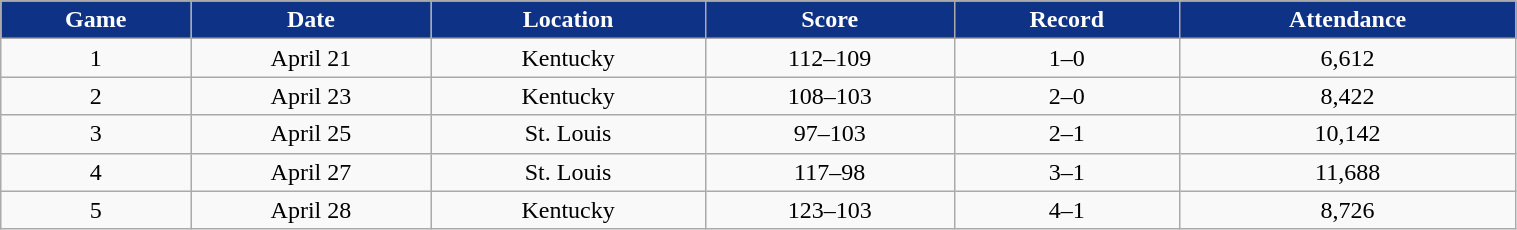<table class="wikitable" style="width:80%;">
<tr style="text-align:center; background:#0E3386; color:#FFFFFF;">
<td><strong>Game</strong></td>
<td><strong>Date</strong></td>
<td><strong>Location</strong></td>
<td><strong>Score</strong></td>
<td><strong>Record</strong></td>
<td><strong>Attendance</strong></td>
</tr>
<tr style="text-align:center;" bgcolor="">
<td>1</td>
<td>April 21</td>
<td>Kentucky</td>
<td>112–109</td>
<td>1–0</td>
<td>6,612</td>
</tr>
<tr style="text-align:center;" bgcolor="">
<td>2</td>
<td>April 23</td>
<td>Kentucky</td>
<td>108–103</td>
<td>2–0</td>
<td>8,422</td>
</tr>
<tr style="text-align:center;" bgcolor="">
<td>3</td>
<td>April 25</td>
<td>St. Louis</td>
<td>97–103</td>
<td>2–1</td>
<td>10,142</td>
</tr>
<tr style="text-align:center;" bgcolor="">
<td>4</td>
<td>April 27</td>
<td>St. Louis</td>
<td>117–98</td>
<td>3–1</td>
<td>11,688</td>
</tr>
<tr style="text-align:center;" bgcolor="">
<td>5</td>
<td>April 28</td>
<td>Kentucky</td>
<td>123–103</td>
<td>4–1</td>
<td>8,726</td>
</tr>
</table>
